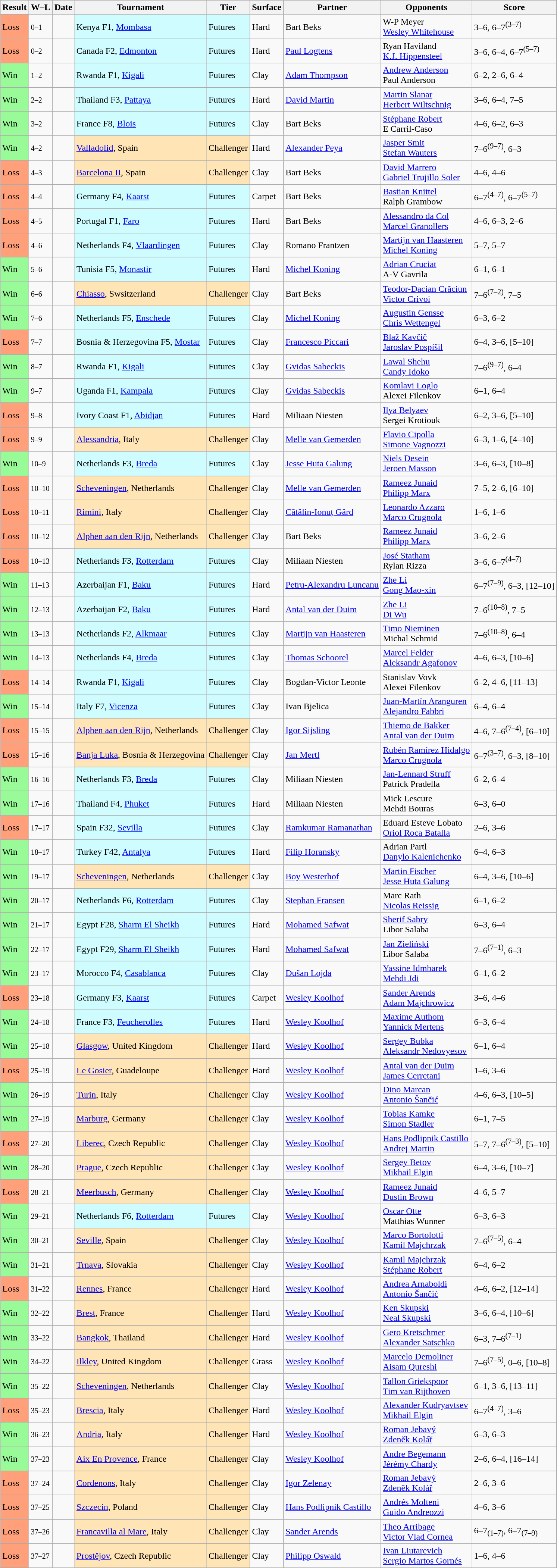<table class="sortable wikitable">
<tr>
<th>Result</th>
<th class=unsortable>W–L</th>
<th>Date</th>
<th>Tournament</th>
<th>Tier</th>
<th>Surface</th>
<th>Partner</th>
<th>Opponents</th>
<th class=unsortable>Score</th>
</tr>
<tr>
<td bgcolor=FFA07A>Loss</td>
<td><small>0–1</small></td>
<td></td>
<td style=background:#cffcff>Kenya F1, <a href='#'>Mombasa</a></td>
<td style=background:#cffcff>Futures</td>
<td>Hard</td>
<td> Bart Beks</td>
<td> W-P Meyer <br>  <a href='#'>Wesley Whitehouse</a></td>
<td>3–6, 6–7<sup>(3–7)</sup></td>
</tr>
<tr>
<td bgcolor=FFA07A>Loss</td>
<td><small>0–2</small></td>
<td></td>
<td style=background:#cffcff>Canada F2, <a href='#'>Edmonton</a></td>
<td style=background:#cffcff>Futures</td>
<td>Hard</td>
<td> <a href='#'>Paul Logtens</a></td>
<td> Ryan Haviland <br>  <a href='#'>K.J. Hippensteel</a></td>
<td>3–6, 6–4, 6–7<sup>(5–7)</sup></td>
</tr>
<tr>
<td bgcolor=98FB98>Win</td>
<td><small>1–2</small></td>
<td></td>
<td style=background:#cffcff>Rwanda F1, <a href='#'>Kigali</a></td>
<td style=background:#cffcff>Futures</td>
<td>Clay</td>
<td> <a href='#'>Adam Thompson</a></td>
<td> <a href='#'>Andrew Anderson</a> <br>  Paul Anderson</td>
<td>6–2, 2–6, 6–4</td>
</tr>
<tr>
<td bgcolor=98FB98>Win</td>
<td><small>2–2</small></td>
<td></td>
<td style=background:#cffcff>Thailand F3, <a href='#'>Pattaya</a></td>
<td style=background:#cffcff>Futures</td>
<td>Hard</td>
<td> <a href='#'>David Martin</a></td>
<td> <a href='#'>Martin Slanar</a> <br>  <a href='#'>Herbert Wiltschnig</a></td>
<td>3–6, 6–4, 7–5</td>
</tr>
<tr>
<td bgcolor=98FB98>Win</td>
<td><small>3–2</small></td>
<td></td>
<td style=background:#cffcff>France F8, <a href='#'>Blois</a></td>
<td style=background:#cffcff>Futures</td>
<td>Clay</td>
<td> Bart Beks</td>
<td> <a href='#'>Stéphane Robert</a> <br>  E Carril-Caso</td>
<td>4–6, 6–2, 6–3</td>
</tr>
<tr>
<td bgcolor=98FB98>Win</td>
<td><small>4–2</small></td>
<td></td>
<td style=background:moccasin><a href='#'>Valladolid</a>, Spain</td>
<td style=background:moccasin>Challenger</td>
<td>Hard</td>
<td> <a href='#'>Alexander Peya</a></td>
<td> <a href='#'>Jasper Smit</a> <br>  <a href='#'>Stefan Wauters</a></td>
<td>7–6<sup>(9–7)</sup>, 6–3</td>
</tr>
<tr>
<td bgcolor=FFA07A>Loss</td>
<td><small>4–3</small></td>
<td></td>
<td style=background:moccasin><a href='#'>Barcelona II</a>, Spain</td>
<td style=background:moccasin>Challenger</td>
<td>Clay</td>
<td> Bart Beks</td>
<td> <a href='#'>David Marrero</a> <br>  <a href='#'>Gabriel Trujillo Soler</a></td>
<td>4–6, 4–6</td>
</tr>
<tr>
<td bgcolor=FFA07A>Loss</td>
<td><small>4–4</small></td>
<td></td>
<td style=background:#cffcff>Germany F4, <a href='#'>Kaarst</a></td>
<td style=background:#cffcff>Futures</td>
<td>Carpet</td>
<td> Bart Beks</td>
<td> <a href='#'>Bastian Knittel</a> <br>  Ralph Grambow</td>
<td>6–7<sup>(4–7)</sup>, 6–7<sup>(5–7)</sup></td>
</tr>
<tr>
<td bgcolor=FFA07A>Loss</td>
<td><small>4–5</small></td>
<td></td>
<td style=background:#cffcff>Portugal F1, <a href='#'>Faro</a></td>
<td style=background:#cffcff>Futures</td>
<td>Hard</td>
<td> Bart Beks</td>
<td> <a href='#'>Alessandro da Col</a> <br>  <a href='#'>Marcel Granollers</a></td>
<td>4–6, 6–3, 2–6</td>
</tr>
<tr>
<td bgcolor=FFA07A>Loss</td>
<td><small>4–6</small></td>
<td></td>
<td style=background:#cffcff>Netherlands F4, <a href='#'>Vlaardingen</a></td>
<td style=background:#cffcff>Futures</td>
<td>Clay</td>
<td> Romano Frantzen</td>
<td> <a href='#'>Martijn van Haasteren</a> <br>  <a href='#'>Michel Koning</a></td>
<td>5–7, 5–7</td>
</tr>
<tr>
<td bgcolor=98FB98>Win</td>
<td><small>5–6</small></td>
<td></td>
<td style=background:#cffcff>Tunisia F5, <a href='#'>Monastir</a></td>
<td style=background:#cffcff>Futures</td>
<td>Hard</td>
<td> <a href='#'>Michel Koning</a></td>
<td> <a href='#'>Adrian Cruciat</a> <br>  A-V Gavrila</td>
<td>6–1, 6–1</td>
</tr>
<tr>
<td bgcolor=98FB98>Win</td>
<td><small>6–6</small></td>
<td></td>
<td style=background:moccasin><a href='#'>Chiasso</a>, Swsitzerland</td>
<td style=background:moccasin>Challenger</td>
<td>Clay</td>
<td> Bart Beks</td>
<td> <a href='#'>Teodor-Dacian Crăciun</a> <br>  <a href='#'>Victor Crivoi</a></td>
<td>7–6<sup>(7–2)</sup>, 7–5</td>
</tr>
<tr>
<td bgcolor=98FB98>Win</td>
<td><small>7–6</small></td>
<td></td>
<td style=background:#cffcff>Netherlands F5, <a href='#'>Enschede</a></td>
<td style=background:#cffcff>Futures</td>
<td>Clay</td>
<td> <a href='#'>Michel Koning</a></td>
<td> <a href='#'>Augustin Gensse</a> <br>  <a href='#'>Chris Wettengel</a></td>
<td>6–3, 6–2</td>
</tr>
<tr>
<td bgcolor=FFA07A>Loss</td>
<td><small>7–7</small></td>
<td></td>
<td style=background:#cffcff>Bosnia & Herzegovina F5, <a href='#'>Mostar</a></td>
<td style=background:#cffcff>Futures</td>
<td>Clay</td>
<td> <a href='#'>Francesco Piccari</a></td>
<td> <a href='#'>Blaž Kavčič</a> <br>  <a href='#'>Jaroslav Pospíšil</a></td>
<td>6–4, 3–6, [5–10]</td>
</tr>
<tr>
<td bgcolor=98FB98>Win</td>
<td><small>8–7</small></td>
<td></td>
<td style=background:#cffcff>Rwanda F1, <a href='#'>Kigali</a></td>
<td style=background:#cffcff>Futures</td>
<td>Clay</td>
<td> <a href='#'>Gvidas Sabeckis</a></td>
<td> <a href='#'>Lawal Shehu</a> <br>  <a href='#'>Candy Idoko</a></td>
<td>7–6<sup>(9–7)</sup>, 6–4</td>
</tr>
<tr>
<td bgcolor=98FB98>Win</td>
<td><small>9–7</small></td>
<td></td>
<td style=background:#cffcff>Uganda F1, <a href='#'>Kampala</a></td>
<td style=background:#cffcff>Futures</td>
<td>Clay</td>
<td> <a href='#'>Gvidas Sabeckis</a></td>
<td> <a href='#'>Komlavi Loglo</a> <br>  Alexei Filenkov</td>
<td>6–1, 6–4</td>
</tr>
<tr>
<td bgcolor=FFA07A>Loss</td>
<td><small>9–8</small></td>
<td></td>
<td style=background:#cffcff>Ivory Coast F1, <a href='#'>Abidjan</a></td>
<td style=background:#cffcff>Futures</td>
<td>Hard</td>
<td> Miliaan Niesten</td>
<td> <a href='#'>Ilya Belyaev</a> <br>  Sergei Krotiouk</td>
<td>6–2, 3–6, [5–10]</td>
</tr>
<tr>
<td bgcolor=FFA07A>Loss</td>
<td><small>9–9</small></td>
<td></td>
<td style=background:moccasin><a href='#'>Alessandria</a>, Italy</td>
<td style=background:moccasin>Challenger</td>
<td>Clay</td>
<td> <a href='#'>Melle van Gemerden</a></td>
<td> <a href='#'>Flavio Cipolla</a> <br>  <a href='#'>Simone Vagnozzi</a></td>
<td>6–3, 1–6, [4–10]</td>
</tr>
<tr>
<td bgcolor=98FB98>Win</td>
<td><small>10–9</small></td>
<td></td>
<td style=background:#cffcff>Netherlands F3, <a href='#'>Breda</a></td>
<td style=background:#cffcff>Futures</td>
<td>Clay</td>
<td> <a href='#'>Jesse Huta Galung</a></td>
<td> <a href='#'>Niels Desein</a> <br>  <a href='#'>Jeroen Masson</a></td>
<td>3–6, 6–3, [10–8]</td>
</tr>
<tr>
<td bgcolor=FFA07A>Loss</td>
<td><small>10–10</small></td>
<td></td>
<td style=background:moccasin><a href='#'>Scheveningen</a>, Netherlands</td>
<td style=background:moccasin>Challenger</td>
<td>Clay</td>
<td> <a href='#'>Melle van Gemerden</a></td>
<td> <a href='#'>Rameez Junaid</a> <br>  <a href='#'>Philipp Marx</a></td>
<td>7–5, 2–6, [6–10]</td>
</tr>
<tr>
<td bgcolor=FFA07A>Loss</td>
<td><small>10–11</small></td>
<td></td>
<td style=background:moccasin><a href='#'>Rimini</a>, Italy</td>
<td style=background:moccasin>Challenger</td>
<td>Clay</td>
<td> <a href='#'>Cătălin-Ionuț Gârd</a></td>
<td> <a href='#'>Leonardo Azzaro</a> <br>  <a href='#'>Marco Crugnola</a></td>
<td>1–6, 1–6</td>
</tr>
<tr>
<td bgcolor=FFA07A>Loss</td>
<td><small>10–12</small></td>
<td></td>
<td style=background:moccasin><a href='#'>Alphen aan den Rijn</a>, Netherlands</td>
<td style=background:moccasin>Challenger</td>
<td>Clay</td>
<td> Bart Beks</td>
<td> <a href='#'>Rameez Junaid</a> <br>  <a href='#'>Philipp Marx</a></td>
<td>3–6, 2–6</td>
</tr>
<tr>
<td bgcolor=FFA07A>Loss</td>
<td><small>10–13</small></td>
<td></td>
<td style=background:#cffcff>Netherlands F3, <a href='#'>Rotterdam</a></td>
<td style=background:#cffcff>Futures</td>
<td>Clay</td>
<td> Miliaan Niesten</td>
<td> <a href='#'>José Statham</a> <br>  Rylan Rizza</td>
<td>3–6, 6–7<sup>(4–7)</sup></td>
</tr>
<tr>
<td bgcolor=98FB98>Win</td>
<td><small>11–13</small></td>
<td></td>
<td style=background:#cffcff>Azerbaijan F1, <a href='#'>Baku</a></td>
<td style=background:#cffcff>Futures</td>
<td>Hard</td>
<td> <a href='#'>Petru-Alexandru Luncanu</a></td>
<td> <a href='#'>Zhe Li</a> <br>  <a href='#'>Gong Mao-xin</a></td>
<td>6–7<sup>(7–9)</sup>, 6–3, [12–10]</td>
</tr>
<tr>
<td bgcolor=98FB98>Win</td>
<td><small>12–13</small></td>
<td></td>
<td style=background:#cffcff>Azerbaijan F2, <a href='#'>Baku</a></td>
<td style=background:#cffcff>Futures</td>
<td>Hard</td>
<td> <a href='#'>Antal van der Duim</a></td>
<td> <a href='#'>Zhe Li</a> <br>  <a href='#'>Di Wu</a></td>
<td>7–6<sup>(10–8)</sup>, 7–5</td>
</tr>
<tr>
<td bgcolor=98FB98>Win</td>
<td><small>13–13</small></td>
<td></td>
<td style=background:#cffcff>Netherlands F2, <a href='#'>Alkmaar</a></td>
<td style=background:#cffcff>Futures</td>
<td>Clay</td>
<td> <a href='#'>Martijn van Haasteren</a></td>
<td> <a href='#'>Timo Nieminen</a> <br>  Michal Schmid</td>
<td>7–6<sup>(10–8)</sup>, 6–4</td>
</tr>
<tr>
<td bgcolor=98FB98>Win</td>
<td><small>14–13</small></td>
<td></td>
<td style=background:#cffcff>Netherlands F4, <a href='#'>Breda</a></td>
<td style=background:#cffcff>Futures</td>
<td>Clay</td>
<td> <a href='#'>Thomas Schoorel</a></td>
<td> <a href='#'>Marcel Felder</a> <br>  <a href='#'>Aleksandr Agafonov</a></td>
<td>4–6, 6–3, [10–6]</td>
</tr>
<tr>
<td bgcolor=FFA07A>Loss</td>
<td><small>14–14</small></td>
<td></td>
<td style=background:#cffcff>Rwanda F1, <a href='#'>Kigali</a></td>
<td style=background:#cffcff>Futures</td>
<td>Clay</td>
<td> Bogdan-Victor Leonte</td>
<td> Stanislav Vovk <br>  Alexei Filenkov</td>
<td>6–2, 4–6, [11–13]</td>
</tr>
<tr>
<td bgcolor=98FB98>Win</td>
<td><small>15–14</small></td>
<td></td>
<td style=background:#cffcff>Italy F7, <a href='#'>Vicenza</a></td>
<td style=background:#cffcff>Futures</td>
<td>Clay</td>
<td> Ivan Bjelica</td>
<td> <a href='#'>Juan-Martín Aranguren</a> <br>  <a href='#'>Alejandro Fabbri</a></td>
<td>6–4, 6–4</td>
</tr>
<tr>
<td bgcolor=FFA07A>Loss</td>
<td><small>15–15</small></td>
<td></td>
<td style=background:moccasin><a href='#'>Alphen aan den Rijn</a>, Netherlands</td>
<td style=background:moccasin>Challenger</td>
<td>Clay</td>
<td> <a href='#'>Igor Sijsling</a></td>
<td> <a href='#'>Thiemo de Bakker</a> <br>  <a href='#'>Antal van der Duim</a></td>
<td>4–6, 7–6<sup>(7–4)</sup>, [6–10]</td>
</tr>
<tr>
<td bgcolor=FFA07A>Loss</td>
<td><small>15–16</small></td>
<td></td>
<td style=background:moccasin><a href='#'>Banja Luka</a>, Bosnia & Herzegovina</td>
<td style=background:moccasin>Challenger</td>
<td>Clay</td>
<td> <a href='#'>Jan Mertl</a></td>
<td> <a href='#'>Rubén Ramírez Hidalgo</a> <br>  <a href='#'>Marco Crugnola</a></td>
<td>6–7<sup>(3–7)</sup>, 6–3, [8–10]</td>
</tr>
<tr>
<td bgcolor=98FB98>Win</td>
<td><small>16–16</small></td>
<td></td>
<td style=background:#cffcff>Netherlands F3, <a href='#'>Breda</a></td>
<td style=background:#cffcff>Futures</td>
<td>Clay</td>
<td> Miliaan Niesten</td>
<td> <a href='#'>Jan-Lennard Struff</a> <br>  Patrick Pradella</td>
<td>6–2, 6–4</td>
</tr>
<tr>
<td bgcolor=98FB98>Win</td>
<td><small>17–16</small></td>
<td></td>
<td style=background:#cffcff>Thailand F4, <a href='#'>Phuket</a></td>
<td style=background:#cffcff>Futures</td>
<td>Hard</td>
<td> Miliaan Niesten</td>
<td> Mick Lescure <br>  Mehdi Bouras</td>
<td>6–3, 6–0</td>
</tr>
<tr>
<td bgcolor=FFA07A>Loss</td>
<td><small>17–17</small></td>
<td></td>
<td style=background:#cffcff>Spain F32, <a href='#'>Sevilla</a></td>
<td style=background:#cffcff>Futures</td>
<td>Clay</td>
<td> <a href='#'>Ramkumar Ramanathan</a></td>
<td> Eduard Esteve Lobato <br>  <a href='#'>Oriol Roca Batalla</a></td>
<td>2–6, 3–6</td>
</tr>
<tr>
<td bgcolor=98FB98>Win</td>
<td><small>18–17</small></td>
<td></td>
<td style=background:#cffcff>Turkey F42, <a href='#'>Antalya</a></td>
<td style=background:#cffcff>Futures</td>
<td>Hard</td>
<td> <a href='#'>Filip Horansky</a></td>
<td> Adrian Partl <br>  <a href='#'>Danylo Kalenichenko</a></td>
<td>6–4, 6–3</td>
</tr>
<tr>
<td bgcolor=98FB98>Win</td>
<td><small>19–17</small></td>
<td></td>
<td style=background:moccasin><a href='#'>Scheveningen</a>, Netherlands</td>
<td style=background:moccasin>Challenger</td>
<td>Clay</td>
<td> <a href='#'>Boy Westerhof</a></td>
<td> <a href='#'>Martin Fischer</a> <br>  <a href='#'>Jesse Huta Galung</a></td>
<td>6–4, 3–6, [10–6]</td>
</tr>
<tr>
<td bgcolor=98FB98>Win</td>
<td><small>20–17</small></td>
<td></td>
<td style=background:#cffcff>Netherlands F6, <a href='#'>Rotterdam</a></td>
<td style=background:#cffcff>Futures</td>
<td>Clay</td>
<td> <a href='#'>Stephan Fransen</a></td>
<td> Marc Rath <br>  <a href='#'>Nicolas Reissig</a></td>
<td>6–1, 6–2</td>
</tr>
<tr>
<td bgcolor=98FB98>Win</td>
<td><small>21–17</small></td>
<td></td>
<td style=background:#cffcff>Egypt F28, <a href='#'>Sharm El Sheikh</a></td>
<td style=background:#cffcff>Futures</td>
<td>Hard</td>
<td> <a href='#'>Mohamed Safwat</a></td>
<td> <a href='#'>Sherif Sabry</a> <br>  Libor Salaba</td>
<td>6–3, 6–4</td>
</tr>
<tr>
<td bgcolor=98FB98>Win</td>
<td><small>22–17</small></td>
<td></td>
<td style=background:#cffcff>Egypt F29, <a href='#'>Sharm El Sheikh</a></td>
<td style=background:#cffcff>Futures</td>
<td>Hard</td>
<td> <a href='#'>Mohamed Safwat</a></td>
<td> <a href='#'>Jan Zieliński</a> <br>  Libor Salaba</td>
<td>7–6<sup>(7–1)</sup>, 6–3</td>
</tr>
<tr>
<td bgcolor=98FB98>Win</td>
<td><small>23–17</small></td>
<td></td>
<td style=background:#cffcff>Morocco F4, <a href='#'>Casablanca</a></td>
<td style=background:#cffcff>Futures</td>
<td>Clay</td>
<td> <a href='#'>Dušan Lojda</a></td>
<td> <a href='#'>Yassine Idmbarek</a> <br>  <a href='#'>Mehdi Jdi</a></td>
<td>6–1, 6–2</td>
</tr>
<tr>
<td bgcolor=FFA07A>Loss</td>
<td><small>23–18</small></td>
<td></td>
<td style=background:#cffcff>Germany F3, <a href='#'>Kaarst</a></td>
<td style=background:#cffcff>Futures</td>
<td>Carpet</td>
<td> <a href='#'>Wesley Koolhof</a></td>
<td> <a href='#'>Sander Arends</a> <br>  <a href='#'>Adam Majchrowicz</a></td>
<td>3–6, 4–6</td>
</tr>
<tr>
<td bgcolor=98FB98>Win</td>
<td><small>24–18</small></td>
<td></td>
<td style=background:#cffcff>France F3, <a href='#'>Feucherolles</a></td>
<td style=background:#cffcff>Futures</td>
<td>Hard</td>
<td> <a href='#'>Wesley Koolhof</a></td>
<td> <a href='#'>Maxime Authom</a> <br>  <a href='#'>Yannick Mertens</a></td>
<td>6–3, 6–4</td>
</tr>
<tr>
<td bgcolor=98FB98>Win</td>
<td><small>25–18</small></td>
<td></td>
<td style=background:moccasin><a href='#'>Glasgow</a>, United Kingdom</td>
<td style=background:moccasin>Challenger</td>
<td>Hard</td>
<td> <a href='#'>Wesley Koolhof</a></td>
<td> <a href='#'>Sergey Bubka</a> <br>  <a href='#'>Aleksandr Nedovyesov</a></td>
<td>6–1, 6–4</td>
</tr>
<tr>
<td bgcolor=FFA07A>Loss</td>
<td><small>25–19</small></td>
<td></td>
<td style=background:moccasin><a href='#'>Le Gosier</a>, Guadeloupe</td>
<td style=background:moccasin>Challenger</td>
<td>Hard</td>
<td> <a href='#'>Wesley Koolhof</a></td>
<td> <a href='#'>Antal van der Duim</a> <br>  <a href='#'>James Cerretani</a></td>
<td>1–6, 3–6</td>
</tr>
<tr>
<td bgcolor=98FB98>Win</td>
<td><small>26–19</small></td>
<td></td>
<td style=background:moccasin><a href='#'>Turin</a>, Italy</td>
<td style=background:moccasin>Challenger</td>
<td>Clay</td>
<td> <a href='#'>Wesley Koolhof</a></td>
<td> <a href='#'>Dino Marcan</a> <br>  <a href='#'>Antonio Šančić</a></td>
<td>4–6, 6–3, [10–5]</td>
</tr>
<tr>
<td bgcolor=98FB98>Win</td>
<td><small>27–19</small></td>
<td></td>
<td style=background:moccasin><a href='#'>Marburg</a>, Germany</td>
<td style=background:moccasin>Challenger</td>
<td>Clay</td>
<td> <a href='#'>Wesley Koolhof</a></td>
<td> <a href='#'>Tobias Kamke</a> <br>  <a href='#'>Simon Stadler</a></td>
<td>6–1, 7–5</td>
</tr>
<tr>
<td bgcolor=FFA07A>Loss</td>
<td><small>27–20</small></td>
<td></td>
<td style=background:moccasin><a href='#'>Liberec</a>, Czech Republic</td>
<td style=background:moccasin>Challenger</td>
<td>Clay</td>
<td> <a href='#'>Wesley Koolhof</a></td>
<td> <a href='#'>Hans Podlipnik Castillo</a> <br>  <a href='#'>Andrej Martin</a></td>
<td>5–7, 7–6<sup>(7–3)</sup>, [5–10]</td>
</tr>
<tr>
<td bgcolor=98FB98>Win</td>
<td><small>28–20</small></td>
<td></td>
<td style=background:moccasin><a href='#'>Prague</a>, Czech Republic</td>
<td style=background:moccasin>Challenger</td>
<td>Clay</td>
<td> <a href='#'>Wesley Koolhof</a></td>
<td> <a href='#'>Sergey Betov</a> <br>  <a href='#'>Mikhail Elgin</a></td>
<td>6–4, 3–6, [10–7]</td>
</tr>
<tr>
<td bgcolor=FFA07A>Loss</td>
<td><small>28–21</small></td>
<td></td>
<td style=background:moccasin><a href='#'>Meerbusch</a>, Germany</td>
<td style=background:moccasin>Challenger</td>
<td>Clay</td>
<td> <a href='#'>Wesley Koolhof</a></td>
<td> <a href='#'>Rameez Junaid</a> <br>  <a href='#'>Dustin Brown</a></td>
<td>4–6, 5–7</td>
</tr>
<tr>
<td bgcolor=98FB98>Win</td>
<td><small>29–21</small></td>
<td></td>
<td style=background:#cffcff>Netherlands F6, <a href='#'>Rotterdam</a></td>
<td style=background:#cffcff>Futures</td>
<td>Clay</td>
<td> <a href='#'>Wesley Koolhof</a></td>
<td> <a href='#'>Oscar Otte</a> <br>  Matthias Wunner</td>
<td>6–3, 6–3</td>
</tr>
<tr>
<td bgcolor=98FB98>Win</td>
<td><small>30–21</small></td>
<td></td>
<td style=background:moccasin><a href='#'>Seville</a>, Spain</td>
<td style=background:moccasin>Challenger</td>
<td>Clay</td>
<td> <a href='#'>Wesley Koolhof</a></td>
<td> <a href='#'>Marco Bortolotti</a> <br>  <a href='#'>Kamil Majchrzak</a></td>
<td>7–6<sup>(7–5)</sup>, 6–4</td>
</tr>
<tr>
<td bgcolor=98FB98>Win</td>
<td><small>31–21</small></td>
<td></td>
<td style=background:moccasin><a href='#'>Trnava</a>, Slovakia</td>
<td style=background:moccasin>Challenger</td>
<td>Clay</td>
<td> <a href='#'>Wesley Koolhof</a></td>
<td> <a href='#'>Kamil Majchrzak</a> <br>  <a href='#'>Stéphane Robert</a></td>
<td>6–4, 6–2</td>
</tr>
<tr>
<td bgcolor=FFA07A>Loss</td>
<td><small>31–22</small></td>
<td></td>
<td style=background:moccasin><a href='#'>Rennes</a>, France</td>
<td style=background:moccasin>Challenger</td>
<td>Hard</td>
<td> <a href='#'>Wesley Koolhof</a></td>
<td> <a href='#'>Andrea Arnaboldi</a> <br>  <a href='#'>Antonio Šančić</a></td>
<td>4–6, 6–2, [12–14]</td>
</tr>
<tr>
<td bgcolor=98FB98>Win</td>
<td><small>32–22</small></td>
<td></td>
<td style=background:moccasin><a href='#'>Brest</a>, France</td>
<td style=background:moccasin>Challenger</td>
<td>Hard</td>
<td> <a href='#'>Wesley Koolhof</a></td>
<td> <a href='#'>Ken Skupski</a> <br>  <a href='#'>Neal Skupski</a></td>
<td>3–6, 6–4, [10–6]</td>
</tr>
<tr>
<td bgcolor=98FB98>Win</td>
<td><small>33–22</small></td>
<td></td>
<td style=background:moccasin><a href='#'>Bangkok</a>, Thailand</td>
<td style=background:moccasin>Challenger</td>
<td>Hard</td>
<td> <a href='#'>Wesley Koolhof</a></td>
<td> <a href='#'>Gero Kretschmer</a> <br>  <a href='#'>Alexander Satschko</a></td>
<td>6–3, 7–6<sup>(7–1)</sup></td>
</tr>
<tr>
<td bgcolor=98FB98>Win</td>
<td><small>34–22</small></td>
<td></td>
<td style=background:moccasin><a href='#'>Ilkley</a>, United Kingdom</td>
<td style=background:moccasin>Challenger</td>
<td>Grass</td>
<td> <a href='#'>Wesley Koolhof</a></td>
<td> <a href='#'>Marcelo Demoliner</a> <br>  <a href='#'>Aisam Qureshi</a></td>
<td>7–6<sup>(7–5)</sup>, 0–6, [10–8]</td>
</tr>
<tr>
<td bgcolor=98FB98>Win</td>
<td><small>35–22</small></td>
<td></td>
<td style=background:moccasin><a href='#'>Scheveningen</a>, Netherlands</td>
<td style=background:moccasin>Challenger</td>
<td>Clay</td>
<td> <a href='#'>Wesley Koolhof</a></td>
<td> <a href='#'>Tallon Griekspoor</a> <br>  <a href='#'>Tim van Rijthoven</a></td>
<td>6–1, 3–6, [13–11]</td>
</tr>
<tr>
<td bgcolor=FFA07A>Loss</td>
<td><small>35–23</small></td>
<td></td>
<td style=background:moccasin><a href='#'>Brescia</a>, Italy</td>
<td style=background:moccasin>Challenger</td>
<td>Hard</td>
<td> <a href='#'>Wesley Koolhof</a></td>
<td> <a href='#'>Alexander Kudryavtsev</a> <br>  <a href='#'>Mikhail Elgin</a></td>
<td>6–7<sup>(4–7)</sup>, 3–6</td>
</tr>
<tr>
<td bgcolor=98FB98>Win</td>
<td><small>36–23</small></td>
<td></td>
<td style=background:moccasin><a href='#'>Andria</a>, Italy</td>
<td style=background:moccasin>Challenger</td>
<td>Hard</td>
<td> <a href='#'>Wesley Koolhof</a></td>
<td> <a href='#'>Roman Jebavý</a><br>  <a href='#'>Zdeněk Kolář</a></td>
<td>6–3, 6–3</td>
</tr>
<tr>
<td bgcolor=98FB98>Win</td>
<td><small>37–23</small></td>
<td></td>
<td style=background:moccasin><a href='#'>Aix En Provence</a>, France</td>
<td style=background:moccasin>Challenger</td>
<td>Clay</td>
<td> <a href='#'>Wesley Koolhof</a></td>
<td> <a href='#'>Andre Begemann</a><br>  <a href='#'>Jérémy Chardy</a></td>
<td>2–6, 6–4, [16–14]</td>
</tr>
<tr>
<td bgcolor=FFA07A>Loss</td>
<td><small>37–24</small></td>
<td></td>
<td style=background:moccasin><a href='#'>Cordenons</a>, Italy</td>
<td style=background:moccasin>Challenger</td>
<td>Clay</td>
<td> <a href='#'>Igor Zelenay</a></td>
<td> <a href='#'>Roman Jebavý</a><br>  <a href='#'>Zdeněk Kolář</a></td>
<td>2–6, 3–6</td>
</tr>
<tr>
<td bgcolor=FFA07A>Loss</td>
<td><small>37–25</small></td>
<td></td>
<td style=background:moccasin><a href='#'>Szczecin</a>, Poland</td>
<td style=background:moccasin>Challenger</td>
<td>Clay</td>
<td> <a href='#'>Hans Podlipnik Castillo</a></td>
<td> <a href='#'>Andrés Molteni</a><br>  <a href='#'>Guido Andreozzi</a></td>
<td>4–6, 3–6</td>
</tr>
<tr>
<td bgcolor=FFA07A>Loss</td>
<td><small>37–26</small></td>
<td></td>
<td style=background:moccasin><a href='#'>Francavilla al Mare</a>, Italy</td>
<td style=background:moccasin>Challenger</td>
<td>Clay</td>
<td> <a href='#'>Sander Arends</a></td>
<td> <a href='#'>Theo Arribage</a><br>  <a href='#'>Victor Vlad Cornea</a></td>
<td>6–7<sub>(1–7)</sub>, 6–7<sub>(7–9)</sub></td>
</tr>
<tr>
<td bgcolor=FFA07A>Loss</td>
<td><small>37–27</small></td>
<td></td>
<td style=background:moccasin><a href='#'>Prostějov</a>, Czech Republic</td>
<td style=background:moccasin>Challenger</td>
<td>Clay</td>
<td> <a href='#'>Philipp Oswald</a></td>
<td> <a href='#'>Ivan Liutarevich</a><br>  <a href='#'>Sergio Martos Gornés</a></td>
<td>1–6, 4–6</td>
</tr>
</table>
